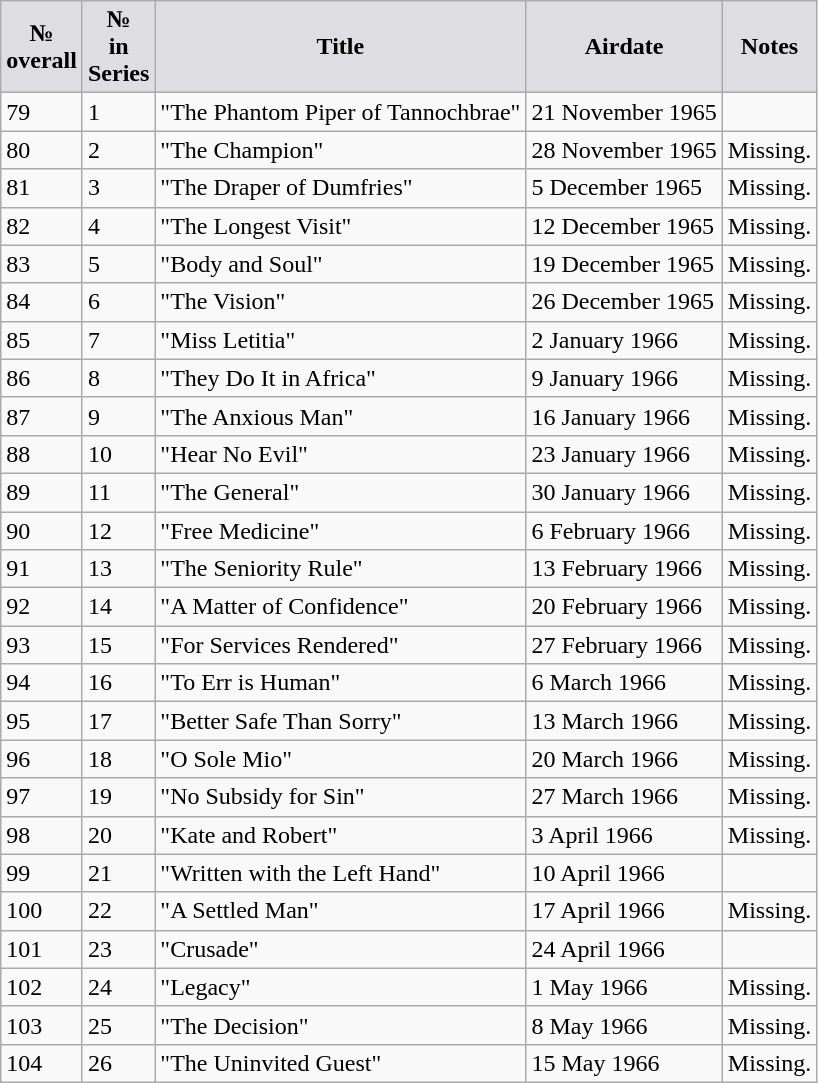<table class="wikitable">
<tr>
<th style="background:#dedde2;">№<br>overall</th>
<th style="background:#dedde2;">№<br>in<br>Series</th>
<th style="background:#dedde2;">Title</th>
<th style="background:#dedde2;">Airdate</th>
<th style="background:#dedde2;">Notes</th>
</tr>
<tr>
<td>79</td>
<td>1</td>
<td>"The Phantom Piper of Tannochbrae"</td>
<td>21 November 1965</td>
<td></td>
</tr>
<tr>
<td>80</td>
<td>2</td>
<td>"The Champion"</td>
<td>28 November 1965</td>
<td>Missing.</td>
</tr>
<tr>
<td>81</td>
<td>3</td>
<td>"The Draper of Dumfries"</td>
<td>5 December 1965</td>
<td>Missing.</td>
</tr>
<tr>
<td>82</td>
<td>4</td>
<td>"The Longest Visit"</td>
<td>12 December 1965</td>
<td>Missing.</td>
</tr>
<tr>
<td>83</td>
<td>5</td>
<td>"Body and Soul"</td>
<td>19 December 1965</td>
<td>Missing.</td>
</tr>
<tr>
<td>84</td>
<td>6</td>
<td>"The Vision"</td>
<td>26 December 1965</td>
<td>Missing.</td>
</tr>
<tr>
<td>85</td>
<td>7</td>
<td>"Miss Letitia"</td>
<td>2 January 1966</td>
<td>Missing.</td>
</tr>
<tr>
<td>86</td>
<td>8</td>
<td>"They Do It in Africa"</td>
<td>9 January 1966</td>
<td>Missing.</td>
</tr>
<tr>
<td>87</td>
<td>9</td>
<td>"The Anxious Man"</td>
<td>16 January 1966</td>
<td>Missing.</td>
</tr>
<tr>
<td>88</td>
<td>10</td>
<td>"Hear No Evil"</td>
<td>23 January 1966</td>
<td>Missing.</td>
</tr>
<tr>
<td>89</td>
<td>11</td>
<td>"The General"</td>
<td>30 January 1966</td>
<td>Missing.</td>
</tr>
<tr>
<td>90</td>
<td>12</td>
<td>"Free Medicine"</td>
<td>6 February 1966</td>
<td>Missing.</td>
</tr>
<tr>
<td>91</td>
<td>13</td>
<td>"The Seniority Rule"</td>
<td>13 February 1966</td>
<td>Missing.</td>
</tr>
<tr>
<td>92</td>
<td>14</td>
<td>"A Matter of Confidence"</td>
<td>20 February 1966</td>
<td>Missing.</td>
</tr>
<tr>
<td>93</td>
<td>15</td>
<td>"For Services Rendered"</td>
<td>27 February 1966</td>
<td>Missing.</td>
</tr>
<tr>
<td>94</td>
<td>16</td>
<td>"To Err is Human"</td>
<td>6 March 1966</td>
<td>Missing.</td>
</tr>
<tr>
<td>95</td>
<td>17</td>
<td>"Better Safe Than Sorry"</td>
<td>13 March 1966</td>
<td>Missing.</td>
</tr>
<tr>
<td>96</td>
<td>18</td>
<td>"O Sole Mio"</td>
<td>20 March 1966</td>
<td>Missing.</td>
</tr>
<tr>
<td>97</td>
<td>19</td>
<td>"No Subsidy for Sin"</td>
<td>27 March 1966</td>
<td>Missing.</td>
</tr>
<tr>
<td>98</td>
<td>20</td>
<td>"Kate and Robert"</td>
<td>3 April 1966</td>
<td>Missing.</td>
</tr>
<tr>
<td>99</td>
<td>21</td>
<td>"Written with the Left Hand"</td>
<td>10 April 1966</td>
<td></td>
</tr>
<tr>
<td>100</td>
<td>22</td>
<td>"A Settled Man"</td>
<td>17 April 1966</td>
<td>Missing.</td>
</tr>
<tr>
<td>101</td>
<td>23</td>
<td>"Crusade"</td>
<td>24 April 1966</td>
<td></td>
</tr>
<tr>
<td>102</td>
<td>24</td>
<td>"Legacy"</td>
<td>1 May 1966</td>
<td>Missing.</td>
</tr>
<tr>
<td>103</td>
<td>25</td>
<td>"The Decision"</td>
<td>8 May 1966</td>
<td>Missing.</td>
</tr>
<tr>
<td>104</td>
<td>26</td>
<td>"The Uninvited Guest"</td>
<td>15 May 1966</td>
<td>Missing.</td>
</tr>
</table>
